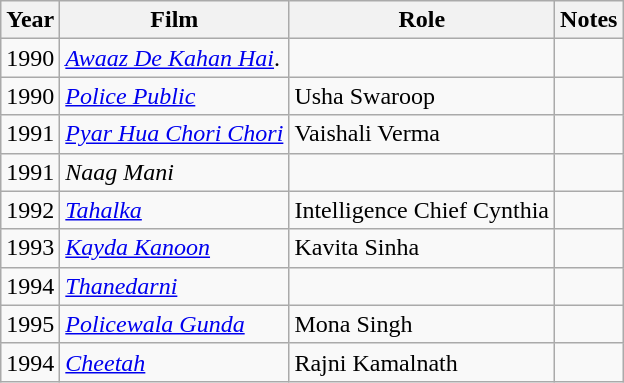<table class="wikitable sortable">
<tr>
<th>Year</th>
<th>Film</th>
<th>Role</th>
<th>Notes</th>
</tr>
<tr>
<td>1990</td>
<td><em><a href='#'>Awaaz De Kahan Hai</a></em>.</td>
<td></td>
<td></td>
</tr>
<tr>
<td>1990</td>
<td><em><a href='#'>Police Public</a></em></td>
<td>Usha Swaroop</td>
<td></td>
</tr>
<tr>
<td>1991</td>
<td><em><a href='#'>Pyar Hua Chori Chori</a></em></td>
<td>Vaishali Verma</td>
<td></td>
</tr>
<tr>
<td>1991</td>
<td><em>Naag Mani</em></td>
<td></td>
<td></td>
</tr>
<tr>
<td>1992</td>
<td><em><a href='#'>Tahalka</a></em></td>
<td>Intelligence Chief Cynthia</td>
<td></td>
</tr>
<tr>
<td>1993</td>
<td><em><a href='#'>Kayda Kanoon</a></em></td>
<td>Kavita Sinha</td>
<td></td>
</tr>
<tr>
<td>1994</td>
<td><em><a href='#'>Thanedarni</a></em></td>
<td></td>
<td></td>
</tr>
<tr>
<td>1995</td>
<td><em><a href='#'>Policewala Gunda</a></em></td>
<td>Mona Singh</td>
<td></td>
</tr>
<tr>
<td>1994</td>
<td><a href='#'><em>Cheetah</em></a></td>
<td>Rajni Kamalnath</td>
<td></td>
</tr>
</table>
